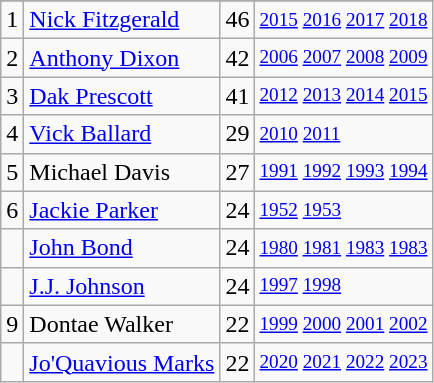<table class="wikitable">
<tr>
</tr>
<tr>
<td>1</td>
<td><a href='#'>Nick Fitzgerald</a></td>
<td>46</td>
<td style="font-size:80%;"><a href='#'>2015</a> <a href='#'>2016</a> <a href='#'>2017</a> <a href='#'>2018</a></td>
</tr>
<tr>
<td>2</td>
<td><a href='#'>Anthony Dixon</a></td>
<td>42</td>
<td style="font-size:80%;"><a href='#'>2006</a> <a href='#'>2007</a> <a href='#'>2008</a> <a href='#'>2009</a></td>
</tr>
<tr>
<td>3</td>
<td><a href='#'>Dak Prescott</a></td>
<td>41</td>
<td style="font-size:80%;"><a href='#'>2012</a> <a href='#'>2013</a> <a href='#'>2014</a> <a href='#'>2015</a></td>
</tr>
<tr>
<td>4</td>
<td><a href='#'>Vick Ballard</a></td>
<td>29</td>
<td style="font-size:80%;"><a href='#'>2010</a> <a href='#'>2011</a></td>
</tr>
<tr>
<td>5</td>
<td>Michael Davis</td>
<td>27</td>
<td style="font-size:80%;"><a href='#'>1991</a> <a href='#'>1992</a> <a href='#'>1993</a> <a href='#'>1994</a></td>
</tr>
<tr>
<td>6</td>
<td><a href='#'>Jackie Parker</a></td>
<td>24</td>
<td style="font-size:80%;"><a href='#'>1952</a> <a href='#'>1953</a></td>
</tr>
<tr>
<td></td>
<td><a href='#'>John Bond</a></td>
<td>24</td>
<td style="font-size:80%;"><a href='#'>1980</a> <a href='#'>1981</a> <a href='#'>1983</a> <a href='#'>1983</a></td>
</tr>
<tr>
<td></td>
<td><a href='#'>J.J. Johnson</a></td>
<td>24</td>
<td style="font-size:80%;"><a href='#'>1997</a> <a href='#'>1998</a></td>
</tr>
<tr>
<td>9</td>
<td>Dontae Walker</td>
<td>22</td>
<td style="font-size:80%;"><a href='#'>1999</a> <a href='#'>2000</a> <a href='#'>2001</a> <a href='#'>2002</a></td>
</tr>
<tr>
<td></td>
<td><a href='#'>Jo'Quavious Marks</a></td>
<td>22</td>
<td style="font-size:80%;"><a href='#'>2020</a> <a href='#'>2021</a> <a href='#'>2022</a> <a href='#'>2023</a></td>
</tr>
</table>
